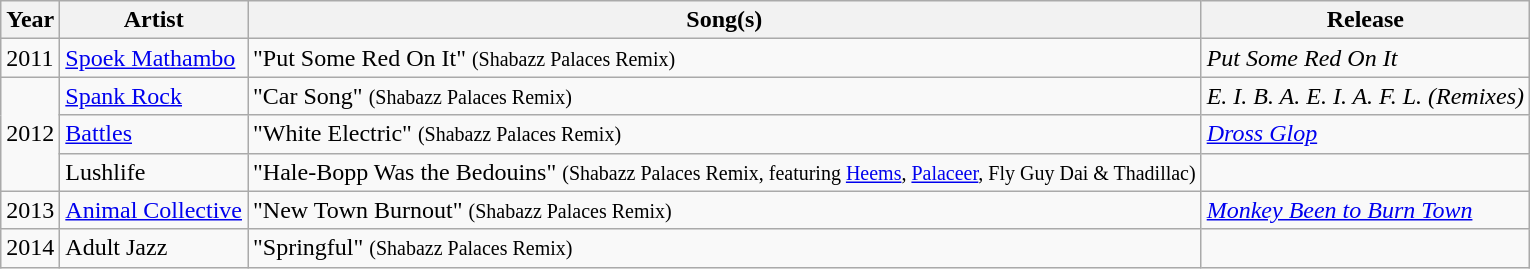<table class="wikitable">
<tr>
<th>Year</th>
<th>Artist</th>
<th>Song(s)</th>
<th>Release</th>
</tr>
<tr>
<td>2011</td>
<td><a href='#'>Spoek Mathambo</a></td>
<td>"Put Some Red On It" <small>(Shabazz Palaces Remix)</small></td>
<td><em>Put Some Red On It</em></td>
</tr>
<tr>
<td align="center" rowspan="3">2012</td>
<td><a href='#'>Spank Rock</a></td>
<td>"Car Song" <small>(Shabazz Palaces Remix)</small></td>
<td><em>E. I. B. A. E. I. A. F. L. (Remixes)</em></td>
</tr>
<tr>
<td><a href='#'>Battles</a></td>
<td>"White Electric" <small>(Shabazz Palaces Remix)</small></td>
<td><em><a href='#'>Dross Glop</a></em></td>
</tr>
<tr>
<td>Lushlife</td>
<td>"Hale-Bopp Was the Bedouins" <small>(Shabazz Palaces Remix, featuring <a href='#'>Heems</a>, <a href='#'>Palaceer</a>, Fly Guy Dai & Thadillac)</small></td>
<td></td>
</tr>
<tr>
<td>2013</td>
<td><a href='#'>Animal Collective</a></td>
<td>"New Town Burnout" <small>(Shabazz Palaces Remix)</small></td>
<td><em><a href='#'>Monkey Been to Burn Town</a></em></td>
</tr>
<tr>
<td>2014</td>
<td>Adult Jazz</td>
<td>"Springful" <small>(Shabazz Palaces Remix)</small></td>
<td></td>
</tr>
</table>
